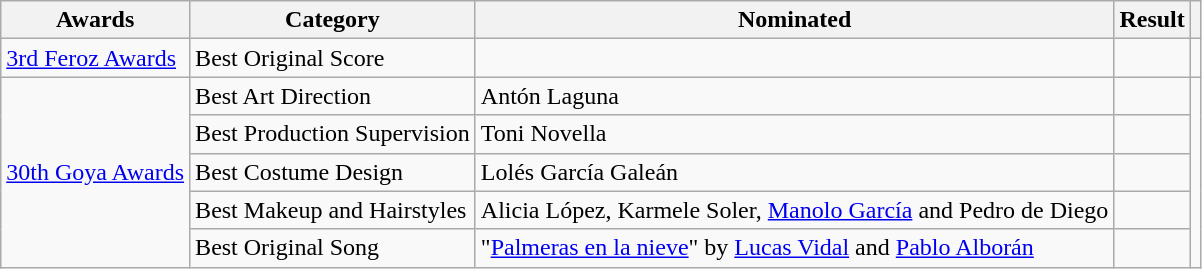<table class=wikitable>
<tr>
<th>Awards</th>
<th>Category</th>
<th>Nominated</th>
<th>Result</th>
<th></th>
</tr>
<tr>
<td><a href='#'>3rd Feroz Awards</a></td>
<td>Best Original Score</td>
<td></td>
<td></td>
<td align = "center"></td>
</tr>
<tr>
<td rowspan=5><a href='#'>30th Goya Awards</a></td>
<td>Best Art Direction</td>
<td>Antón Laguna</td>
<td></td>
<td align = "center" rowspan = 5></td>
</tr>
<tr>
<td>Best Production Supervision</td>
<td>Toni Novella</td>
<td></td>
</tr>
<tr>
<td>Best Costume Design</td>
<td>Lolés García Galeán</td>
<td></td>
</tr>
<tr>
<td>Best Makeup and Hairstyles</td>
<td>Alicia López, Karmele Soler, <a href='#'>Manolo García</a> and Pedro de Diego</td>
<td></td>
</tr>
<tr>
<td>Best Original Song</td>
<td>"<a href='#'>Palmeras en la nieve</a>" by <a href='#'>Lucas Vidal</a> and <a href='#'>Pablo Alborán</a></td>
<td></td>
</tr>
</table>
